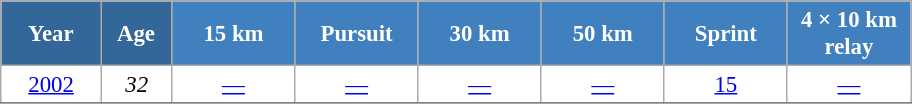<table class="wikitable" style="font-size:95%; text-align:center; border:grey solid 1px; border-collapse:collapse; background:#ffffff;">
<tr>
<th style="background-color:#369; color:white; width:60px;"> Year </th>
<th style="background-color:#369; color:white; width:40px;"> Age </th>
<th style="background-color:#4180be; color:white; width:75px;"> 15 km </th>
<th style="background-color:#4180be; color:white; width:75px;"> Pursuit </th>
<th style="background-color:#4180be; color:white; width:75px;"> 30 km </th>
<th style="background-color:#4180be; color:white; width:75px;"> 50 km </th>
<th style="background-color:#4180be; color:white; width:75px;"> Sprint </th>
<th style="background-color:#4180be; color:white; width:75px;"> 4 × 10 km <br> relay </th>
</tr>
<tr>
<td><a href='#'>2002</a></td>
<td><em>32</em></td>
<td><a href='#'>—</a></td>
<td><a href='#'>—</a></td>
<td><a href='#'>—</a></td>
<td><a href='#'>—</a></td>
<td><a href='#'>15</a></td>
<td><a href='#'>—</a></td>
</tr>
<tr>
</tr>
</table>
